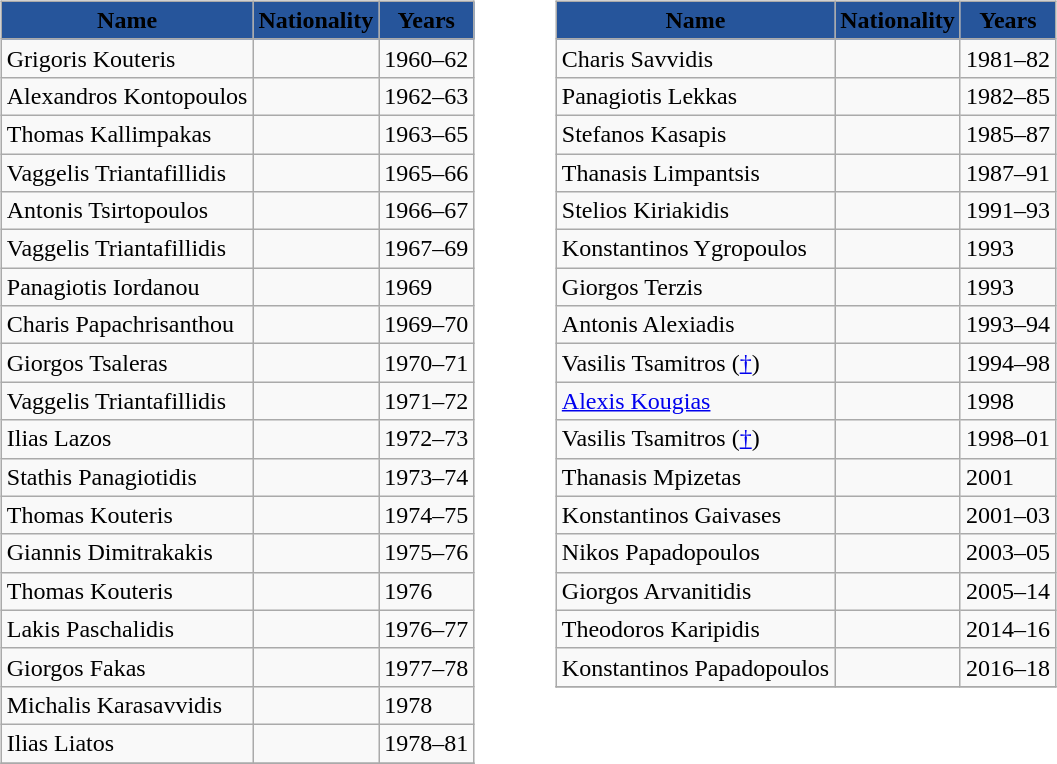<table>
<tr>
<td width="10"> </td>
<td valign="top"><br><table class="wikitable" style="text-align:center">
<tr>
<th style="background:#26559B;"><span>Name</span></th>
<th style="background:#26559B;"><span>Nationality</span></th>
<th style="background:#26559B;"><span>Years</span></th>
</tr>
<tr>
<td align=left>Grigoris Kouteris</td>
<td></td>
<td align=left>1960–62</td>
</tr>
<tr>
<td align=left>Alexandros Kontopoulos</td>
<td></td>
<td align=left>1962–63</td>
</tr>
<tr>
<td align=left>Thomas Kallimpakas</td>
<td></td>
<td align=left>1963–65</td>
</tr>
<tr>
<td align=left>Vaggelis Triantafillidis</td>
<td></td>
<td align=left>1965–66</td>
</tr>
<tr>
<td align=left>Antonis Tsirtopoulos</td>
<td></td>
<td align=left>1966–67</td>
</tr>
<tr>
<td align=left>Vaggelis Triantafillidis</td>
<td></td>
<td align=left>1967–69</td>
</tr>
<tr>
<td align=left>Panagiotis Iordanou</td>
<td></td>
<td align=left>1969</td>
</tr>
<tr>
<td align=left>Charis Papachrisanthou</td>
<td></td>
<td align=left>1969–70</td>
</tr>
<tr>
<td align=left>Giorgos Tsaleras</td>
<td></td>
<td align=left>1970–71</td>
</tr>
<tr>
<td align=left>Vaggelis Triantafillidis</td>
<td></td>
<td align=left>1971–72</td>
</tr>
<tr>
<td align=left>Ilias Lazos</td>
<td></td>
<td align=left>1972–73</td>
</tr>
<tr>
<td align=left>Stathis Panagiotidis</td>
<td></td>
<td align=left>1973–74</td>
</tr>
<tr>
<td align=left>Thomas Kouteris</td>
<td></td>
<td align=left>1974–75</td>
</tr>
<tr>
<td align=left>Giannis Dimitrakakis</td>
<td></td>
<td align=left>1975–76</td>
</tr>
<tr>
<td align=left>Thomas Kouteris</td>
<td></td>
<td align=left>1976</td>
</tr>
<tr>
<td align=left>Lakis Paschalidis</td>
<td></td>
<td align=left>1976–77</td>
</tr>
<tr>
<td align=left>Giorgos Fakas</td>
<td></td>
<td align=left>1977–78</td>
</tr>
<tr>
<td align=left>Michalis Karasavvidis</td>
<td></td>
<td align=left>1978</td>
</tr>
<tr>
<td align=left>Ilias Liatos</td>
<td></td>
<td align=left>1978–81</td>
</tr>
<tr>
</tr>
</table>
</td>
<td width="30"> </td>
<td valign="top"><br><table class="wikitable" style="text-align:center">
<tr>
<th style="background:#26559B;"><span>Name</span></th>
<th style="background:#26559B;"><span>Nationality</span></th>
<th style="background:#26559B;"><span>Years</span></th>
</tr>
<tr>
<td align=left>Charis Savvidis</td>
<td></td>
<td align=left>1981–82</td>
</tr>
<tr>
<td align=left>Panagiotis Lekkas</td>
<td></td>
<td align=left>1982–85</td>
</tr>
<tr>
<td align=left>Stefanos Kasapis</td>
<td></td>
<td align=left>1985–87</td>
</tr>
<tr>
<td align=left>Thanasis Limpantsis</td>
<td></td>
<td align=left>1987–91</td>
</tr>
<tr>
<td align=left>Stelios Kiriakidis</td>
<td></td>
<td align=left>1991–93</td>
</tr>
<tr>
<td align=left>Konstantinos Ygropoulos</td>
<td></td>
<td align=left>1993</td>
</tr>
<tr>
<td align=left>Giorgos Terzis</td>
<td></td>
<td align=left>1993</td>
</tr>
<tr>
<td align=left>Antonis Alexiadis</td>
<td></td>
<td align=left>1993–94</td>
</tr>
<tr>
<td align=left>Vasilis Tsamitros (<a href='#'>†</a>)</td>
<td></td>
<td align=left>1994–98</td>
</tr>
<tr>
<td align=left><a href='#'>Alexis Kougias</a></td>
<td></td>
<td align=left>1998</td>
</tr>
<tr>
<td align=left>Vasilis Tsamitros (<a href='#'>†</a>)</td>
<td></td>
<td align=left>1998–01</td>
</tr>
<tr>
<td align=left>Thanasis Mpizetas</td>
<td></td>
<td align=left>2001</td>
</tr>
<tr>
<td align=left>Konstantinos Gaivases</td>
<td></td>
<td align=left>2001–03</td>
</tr>
<tr>
<td align=left>Nikos Papadopoulos</td>
<td></td>
<td align=left>2003–05</td>
</tr>
<tr>
<td align=left>Giorgos Arvanitidis</td>
<td></td>
<td align=left>2005–14</td>
</tr>
<tr>
<td align=left>Theodoros Karipidis</td>
<td></td>
<td align=left>2014–16</td>
</tr>
<tr>
<td align=left>Konstantinos Papadopoulos</td>
<td></td>
<td align=left>2016–18</td>
</tr>
<tr>
</tr>
</table>
</td>
</tr>
</table>
